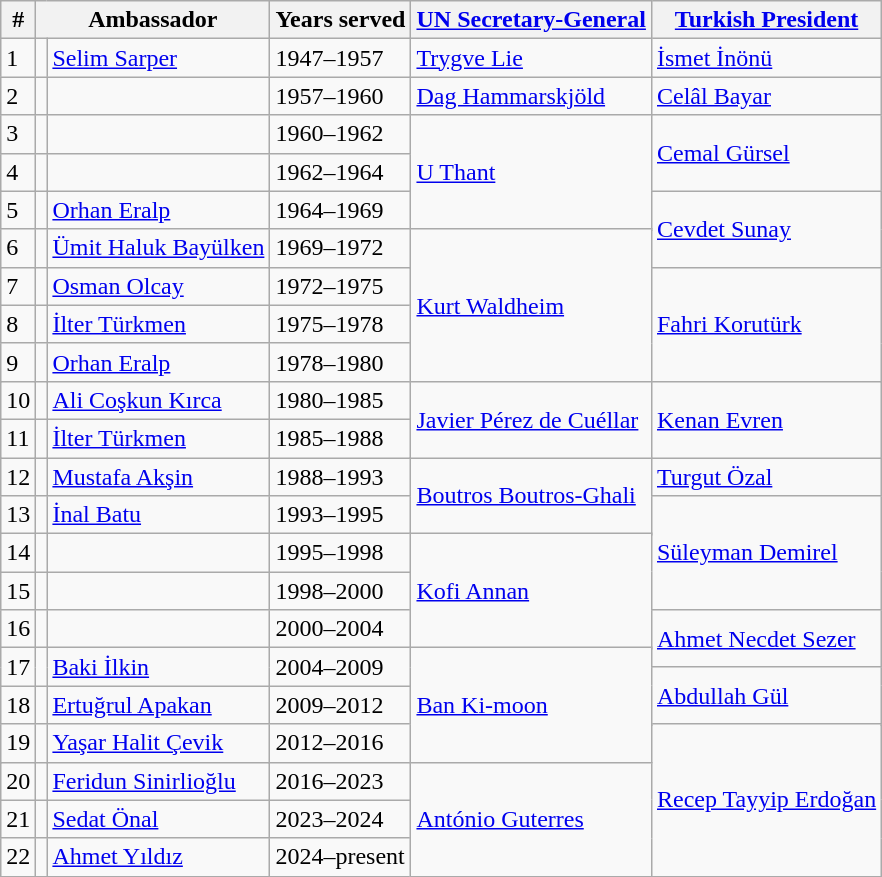<table class="wikitable">
<tr>
<th>#</th>
<th colspan="2">Ambassador</th>
<th>Years served</th>
<th><a href='#'>UN Secretary-General</a></th>
<th><a href='#'>Turkish President</a></th>
</tr>
<tr>
<td rowspan="3">1</td>
<td rowspan="3"></td>
<td rowspan="3"><a href='#'>Selim Sarper</a></td>
<td rowspan="3">1947–1957</td>
<td rowspan="2"> <a href='#'>Trygve Lie</a></td>
<td><a href='#'>İsmet İnönü</a></td>
</tr>
<tr>
<td rowspan="3"><a href='#'>Celâl Bayar</a></td>
</tr>
<tr>
<td rowspan="3"> <a href='#'>Dag Hammarskjöld</a></td>
</tr>
<tr>
<td>2</td>
<td></td>
<td></td>
<td>1957–1960</td>
</tr>
<tr>
<td rowspan="2">3</td>
<td rowspan="2"></td>
<td rowspan="2"></td>
<td rowspan="2">1960–1962</td>
<td rowspan="4"><a href='#'>Cemal Gürsel</a></td>
</tr>
<tr>
<td rowspan="5"> <a href='#'>U Thant</a></td>
</tr>
<tr>
<td>4</td>
<td></td>
<td></td>
<td>1962–1964</td>
</tr>
<tr>
<td rowspan="2">5</td>
<td rowspan="2"></td>
<td rowspan="2"><a href='#'>Orhan Eralp</a></td>
<td rowspan="2">1964–1969</td>
</tr>
<tr>
<td rowspan="4"><a href='#'>Cevdet Sunay</a></td>
</tr>
<tr>
<td rowspan="2">6</td>
<td rowspan="2"></td>
<td rowspan="2"><a href='#'>Ümit Haluk Bayülken</a></td>
<td rowspan="2">1969–1972</td>
</tr>
<tr>
<td rowspan="6"> <a href='#'>Kurt Waldheim</a></td>
</tr>
<tr>
<td rowspan="2">7</td>
<td rowspan="2"></td>
<td rowspan="2"><a href='#'>Osman Olcay</a></td>
<td rowspan="2">1972–1975</td>
</tr>
<tr>
<td rowspan="3"><a href='#'>Fahri Korutürk</a></td>
</tr>
<tr>
<td>8</td>
<td></td>
<td><a href='#'>İlter Türkmen</a></td>
<td>1975–1978</td>
</tr>
<tr>
<td>9</td>
<td></td>
<td><a href='#'>Orhan Eralp</a></td>
<td>1978–1980</td>
</tr>
<tr>
<td rowspan="2">10</td>
<td rowspan="2"></td>
<td rowspan="2"><a href='#'>Ali Coşkun Kırca</a></td>
<td rowspan="2">1980–1985</td>
<td rowspan="4"><a href='#'>Kenan Evren</a></td>
</tr>
<tr>
<td rowspan="4"> <a href='#'>Javier Pérez de Cuéllar</a></td>
</tr>
<tr>
<td>11</td>
<td></td>
<td><a href='#'>İlter Türkmen</a></td>
<td>1985–1988</td>
</tr>
<tr>
<td rowspan="3">12</td>
<td rowspan="3"></td>
<td rowspan="3"><a href='#'>Mustafa Akşin</a></td>
<td rowspan="3">1988–1993</td>
</tr>
<tr>
<td rowspan="2"><a href='#'>Turgut Özal</a></td>
</tr>
<tr>
<td rowspan="3"> <a href='#'>Boutros Boutros-Ghali</a></td>
</tr>
<tr>
<td>13</td>
<td></td>
<td><a href='#'>İnal Batu</a></td>
<td>1993–1995</td>
<td rowspan="4"><a href='#'>Süleyman Demirel</a></td>
</tr>
<tr>
<td rowspan="2">14</td>
<td rowspan="2"></td>
<td rowspan="2"></td>
<td rowspan="2">1995–1998</td>
</tr>
<tr>
<td rowspan="4"> <a href='#'>Kofi Annan</a></td>
</tr>
<tr>
<td>15</td>
<td></td>
<td></td>
<td>1998–2000</td>
</tr>
<tr>
<td>16</td>
<td></td>
<td></td>
<td>2000–2004</td>
<td rowspan="3"><a href='#'>Ahmet Necdet Sezer</a></td>
</tr>
<tr>
<td rowspan="3">17</td>
<td rowspan="3"></td>
<td rowspan="3"><a href='#'>Baki İlkin</a></td>
<td rowspan="3">2004–2009</td>
</tr>
<tr>
<td rowspan="6"> <a href='#'>Ban Ki-moon</a></td>
</tr>
<tr>
<td rowspan="3"><a href='#'>Abdullah Gül</a></td>
</tr>
<tr>
<td>18</td>
<td></td>
<td><a href='#'>Ertuğrul Apakan</a></td>
<td>2009–2012</td>
</tr>
<tr>
<td rowspan="2">19</td>
<td rowspan="2"></td>
<td rowspan="2"><a href='#'>Yaşar Halit Çevik</a></td>
<td rowspan="2">2012–2016</td>
</tr>
<tr>
<td rowspan="5"><a href='#'>Recep Tayyip Erdoğan</a></td>
</tr>
<tr>
<td rowspan="2">20</td>
<td rowspan="2"></td>
<td rowspan="2"><a href='#'>Feridun Sinirlioğlu</a></td>
<td rowspan="2">2016–2023</td>
</tr>
<tr>
<td rowspan="3"> <a href='#'>António Guterres</a></td>
</tr>
<tr>
<td>21</td>
<td></td>
<td><a href='#'>Sedat Önal</a></td>
<td>2023–2024</td>
</tr>
<tr>
<td>22</td>
<td></td>
<td><a href='#'>Ahmet Yıldız</a></td>
<td>2024–present</td>
</tr>
</table>
